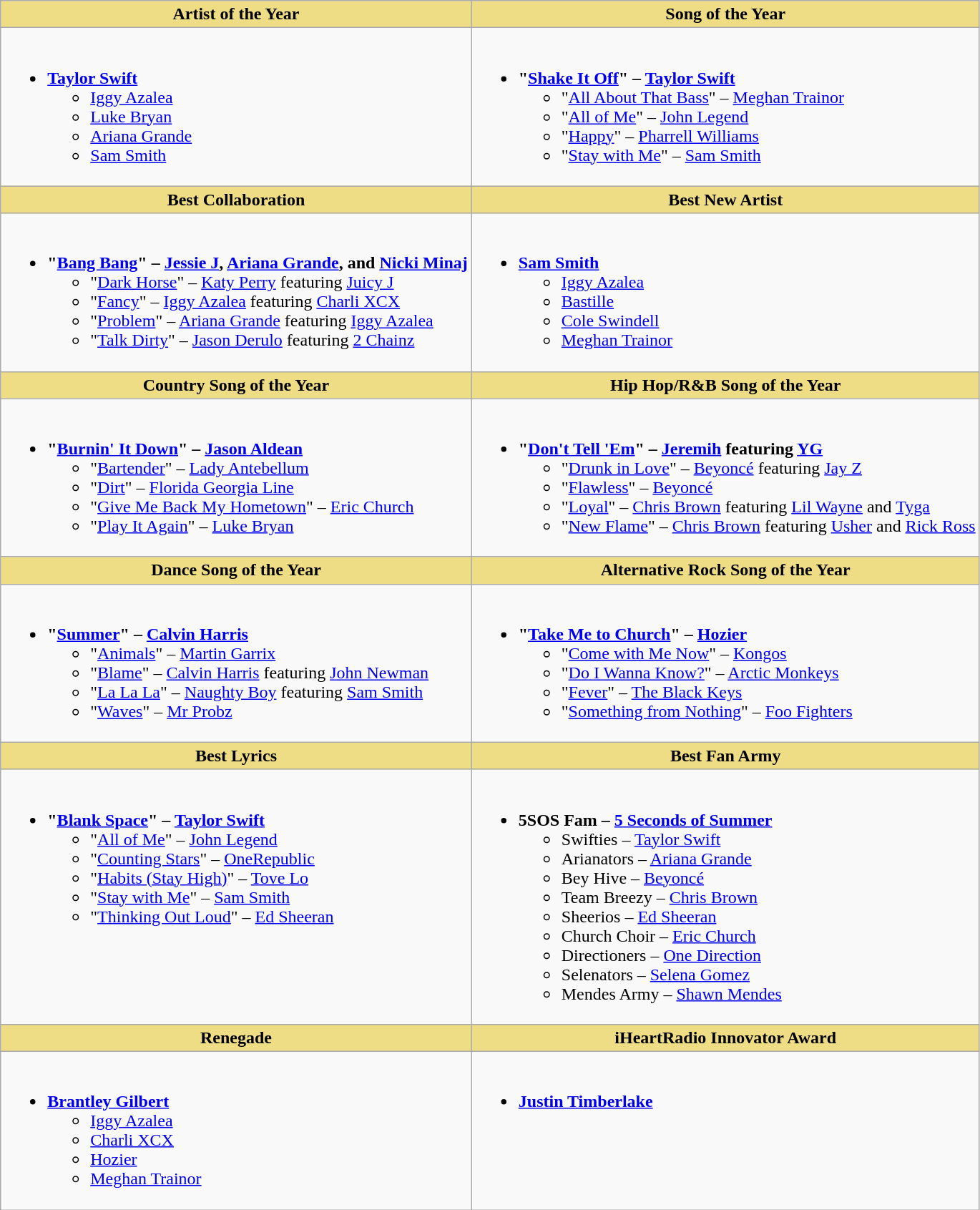<table class=wikitable>
<tr>
<th style="background:#EEDD85; width=50%">Artist of the Year</th>
<th style="background:#EEDD85; width=50%">Song of the Year</th>
</tr>
<tr>
<td valign="top"><br><ul><li><strong><a href='#'>Taylor Swift</a></strong><ul><li><a href='#'>Iggy Azalea</a></li><li><a href='#'>Luke Bryan</a></li><li><a href='#'>Ariana Grande</a></li><li><a href='#'>Sam Smith</a></li></ul></li></ul></td>
<td valign="top"><br><ul><li><strong>"<a href='#'>Shake It Off</a>" – <a href='#'>Taylor Swift</a></strong><ul><li>"<a href='#'>All About That Bass</a>" – <a href='#'>Meghan Trainor</a></li><li>"<a href='#'>All of Me</a>" – <a href='#'>John Legend</a></li><li>"<a href='#'>Happy</a>" – <a href='#'>Pharrell Williams</a></li><li>"<a href='#'>Stay with Me</a>" – <a href='#'>Sam Smith</a></li></ul></li></ul></td>
</tr>
<tr>
<th style="background:#EEDD85; width=50%">Best Collaboration</th>
<th style="background:#EEDD85; width=50%">Best New Artist</th>
</tr>
<tr>
<td valign="top"><br><ul><li><strong>"<a href='#'>Bang Bang</a>" – <a href='#'>Jessie J</a>, <a href='#'>Ariana Grande</a>, and <a href='#'>Nicki Minaj</a></strong><ul><li>"<a href='#'>Dark Horse</a>" – <a href='#'>Katy Perry</a> featuring <a href='#'>Juicy J</a></li><li>"<a href='#'>Fancy</a>" – <a href='#'>Iggy Azalea</a> featuring <a href='#'>Charli XCX</a></li><li>"<a href='#'>Problem</a>" – <a href='#'>Ariana Grande</a> featuring <a href='#'>Iggy Azalea</a></li><li>"<a href='#'>Talk Dirty</a>" – <a href='#'>Jason Derulo</a> featuring <a href='#'>2 Chainz</a></li></ul></li></ul></td>
<td valign="top"><br><ul><li><strong><a href='#'>Sam Smith</a></strong><ul><li><a href='#'>Iggy Azalea</a></li><li><a href='#'>Bastille</a></li><li><a href='#'>Cole Swindell</a></li><li><a href='#'>Meghan Trainor</a></li></ul></li></ul></td>
</tr>
<tr>
<th style="background:#EEDD85; width=50%">Country Song of the Year</th>
<th style="background:#EEDD85; width=50%">Hip Hop/R&B Song of the Year</th>
</tr>
<tr>
<td valign="top"><br><ul><li><strong>"<a href='#'>Burnin' It Down</a>" – <a href='#'>Jason Aldean</a></strong><ul><li>"<a href='#'>Bartender</a>" – <a href='#'>Lady Antebellum</a></li><li>"<a href='#'>Dirt</a>" – <a href='#'>Florida Georgia Line</a></li><li>"<a href='#'>Give Me Back My Hometown</a>" – <a href='#'>Eric Church</a></li><li>"<a href='#'>Play It Again</a>" – <a href='#'>Luke Bryan</a></li></ul></li></ul></td>
<td valign="top"><br><ul><li><strong>"<a href='#'>Don't Tell 'Em</a>" – <a href='#'>Jeremih</a> featuring <a href='#'>YG</a></strong><ul><li>"<a href='#'>Drunk in Love</a>" – <a href='#'>Beyoncé</a> featuring <a href='#'>Jay Z</a></li><li>"<a href='#'>Flawless</a>" – <a href='#'>Beyoncé</a></li><li>"<a href='#'>Loyal</a>" – <a href='#'>Chris Brown</a> featuring <a href='#'>Lil Wayne</a> and <a href='#'>Tyga</a></li><li>"<a href='#'>New Flame</a>" – <a href='#'>Chris Brown</a> featuring <a href='#'>Usher</a> and <a href='#'>Rick Ross</a></li></ul></li></ul></td>
</tr>
<tr>
<th style="background:#EEDD85; width=50%">Dance Song of the Year</th>
<th style="background:#EEDD85; width=50%">Alternative Rock Song of the Year</th>
</tr>
<tr>
<td valign="top"><br><ul><li><strong>"<a href='#'>Summer</a>" – <a href='#'>Calvin Harris</a></strong><ul><li>"<a href='#'>Animals</a>" – <a href='#'>Martin Garrix</a></li><li>"<a href='#'>Blame</a>" – <a href='#'>Calvin Harris</a> featuring <a href='#'>John Newman</a></li><li>"<a href='#'>La La La</a>" – <a href='#'>Naughty Boy</a> featuring <a href='#'>Sam Smith</a></li><li>"<a href='#'>Waves</a>" – <a href='#'>Mr Probz</a></li></ul></li></ul></td>
<td valign="top"><br><ul><li><strong>"<a href='#'>Take Me to Church</a>" – <a href='#'>Hozier</a></strong><ul><li>"<a href='#'>Come with Me Now</a>" – <a href='#'>Kongos</a></li><li>"<a href='#'>Do I Wanna Know?</a>" – <a href='#'>Arctic Monkeys</a></li><li>"<a href='#'>Fever</a>" – <a href='#'>The Black Keys</a></li><li>"<a href='#'>Something from Nothing</a>" – <a href='#'>Foo Fighters</a></li></ul></li></ul></td>
</tr>
<tr>
<th style="background:#EEDD85; width=50%">Best Lyrics</th>
<th style="background:#EEDD85; width=50%">Best Fan Army</th>
</tr>
<tr>
<td valign="top"><br><ul><li><strong>"<a href='#'>Blank Space</a>" – <a href='#'>Taylor Swift</a></strong><ul><li>"<a href='#'>All of Me</a>" – <a href='#'>John Legend</a></li><li>"<a href='#'>Counting Stars</a>" – <a href='#'>OneRepublic</a></li><li>"<a href='#'>Habits (Stay High)</a>" – <a href='#'>Tove Lo</a></li><li>"<a href='#'>Stay with Me</a>" – <a href='#'>Sam Smith</a></li><li>"<a href='#'>Thinking Out Loud</a>" – <a href='#'>Ed Sheeran</a></li></ul></li></ul></td>
<td valign="top"><br><ul><li><strong>5SOS Fam – <a href='#'>5 Seconds of Summer</a></strong><ul><li>Swifties – <a href='#'>Taylor Swift</a></li><li>Arianators – <a href='#'>Ariana Grande</a></li><li>Bey Hive – <a href='#'>Beyoncé</a></li><li>Team Breezy – <a href='#'>Chris Brown</a></li><li>Sheerios – <a href='#'>Ed Sheeran</a></li><li>Church Choir – <a href='#'>Eric Church</a></li><li>Directioners – <a href='#'>One Direction</a></li><li>Selenators – <a href='#'>Selena Gomez</a></li><li>Mendes Army – <a href='#'>Shawn Mendes</a></li></ul></li></ul></td>
</tr>
<tr>
<th style="background:#EEDD85; width=50%">Renegade</th>
<th style="background:#EEDD85; width=50%">iHeartRadio Innovator Award</th>
</tr>
<tr>
<td valign="top"><br><ul><li><strong><a href='#'>Brantley Gilbert</a></strong><ul><li><a href='#'>Iggy Azalea</a></li><li><a href='#'>Charli XCX</a></li><li><a href='#'>Hozier</a></li><li><a href='#'>Meghan Trainor</a></li></ul></li></ul></td>
<td valign="top"><br><ul><li><strong><a href='#'>Justin Timberlake</a></strong></li></ul></td>
</tr>
</table>
